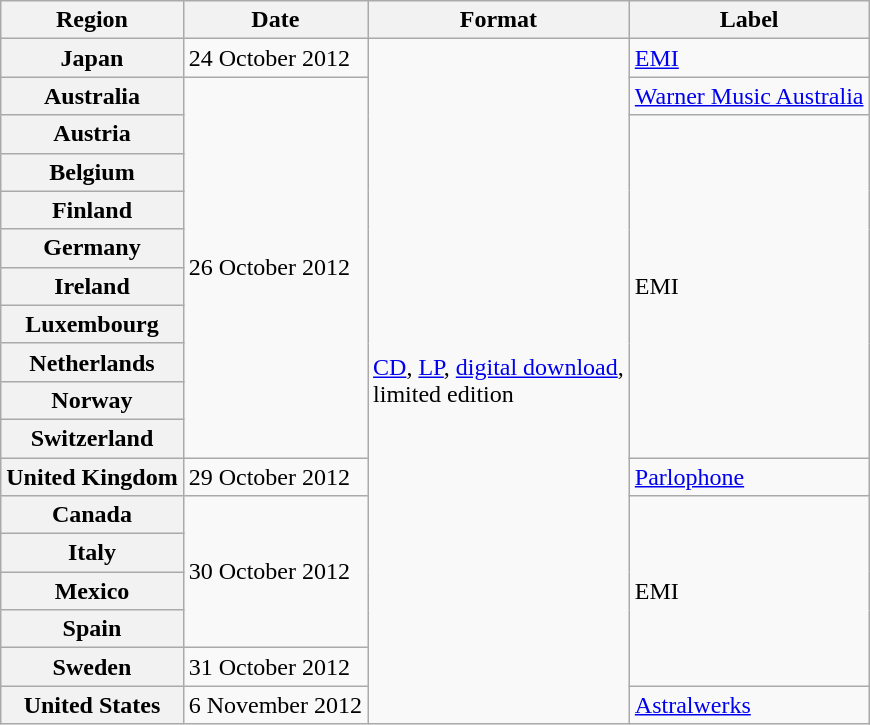<table class="wikitable plainrowheaders">
<tr>
<th scope="col">Region</th>
<th scope="col">Date</th>
<th scope="col">Format</th>
<th scope="col">Label</th>
</tr>
<tr>
<th scope="row">Japan</th>
<td>24 October 2012</td>
<td rowspan="18"><a href='#'>CD</a>, <a href='#'>LP</a>, <a href='#'>digital download</a>,<br>limited edition</td>
<td><a href='#'>EMI</a></td>
</tr>
<tr>
<th scope="row">Australia</th>
<td rowspan="10">26 October 2012</td>
<td><a href='#'>Warner Music Australia</a></td>
</tr>
<tr>
<th scope="row">Austria</th>
<td rowspan="9">EMI</td>
</tr>
<tr>
<th scope="row">Belgium</th>
</tr>
<tr>
<th scope="row">Finland</th>
</tr>
<tr>
<th scope="row">Germany</th>
</tr>
<tr>
<th scope="row">Ireland</th>
</tr>
<tr>
<th scope="row">Luxembourg</th>
</tr>
<tr>
<th scope="row">Netherlands</th>
</tr>
<tr>
<th scope="row">Norway</th>
</tr>
<tr>
<th scope="row">Switzerland</th>
</tr>
<tr>
<th scope="row">United Kingdom</th>
<td>29 October 2012</td>
<td><a href='#'>Parlophone</a></td>
</tr>
<tr>
<th scope="row">Canada</th>
<td rowspan="4">30 October 2012</td>
<td rowspan="5">EMI</td>
</tr>
<tr>
<th scope="row">Italy</th>
</tr>
<tr>
<th scope="row">Mexico</th>
</tr>
<tr>
<th scope="row">Spain</th>
</tr>
<tr>
<th scope="row">Sweden</th>
<td>31 October 2012</td>
</tr>
<tr>
<th scope="row">United States</th>
<td>6 November 2012</td>
<td><a href='#'>Astralwerks</a></td>
</tr>
</table>
